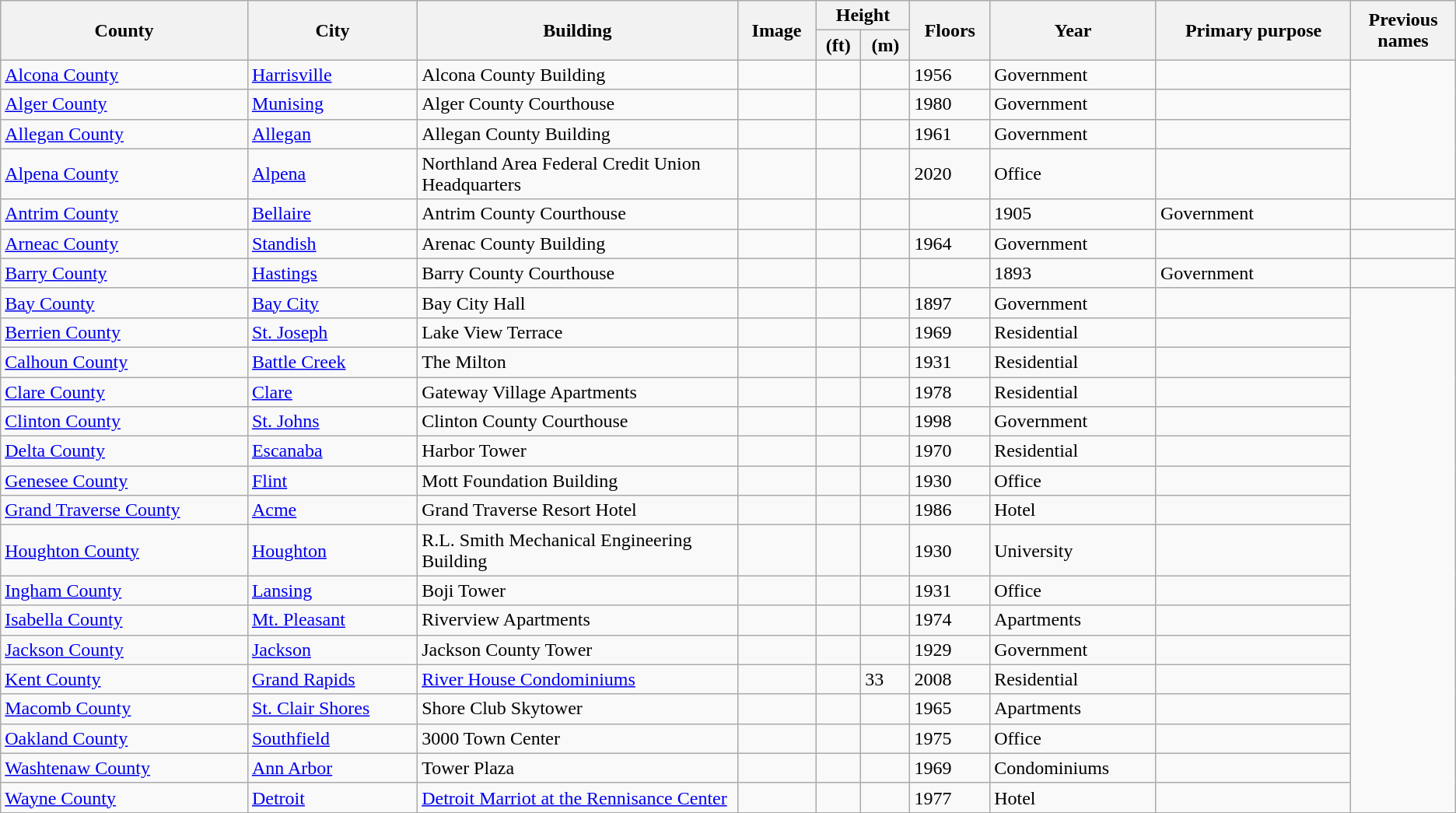<table class="wikitable sortable" style="text-align:left" |->
<tr>
<th rowspan="2" !>County</th>
<th rowspan="2">City</th>
<th rowspan="2" style="width: 22%;">Building</th>
<th rowspan="2">Image</th>
<th colspan="2">Height</th>
<th rowspan="2">Floors</th>
<th rowspan="2">Year</th>
<th rowspan="2">Primary purpose</th>
<th rowspan="2">Previous<br>names</th>
</tr>
<tr>
<th>(ft)</th>
<th>(m)</th>
</tr>
<tr>
<td><a href='#'>Alcona County</a></td>
<td><a href='#'>Harrisville</a></td>
<td>Alcona County Building</td>
<td></td>
<td></td>
<td></td>
<td>1956</td>
<td>Government</td>
<td></td>
</tr>
<tr>
<td><a href='#'>Alger County</a></td>
<td><a href='#'>Munising</a></td>
<td>Alger County Courthouse</td>
<td></td>
<td></td>
<td></td>
<td>1980</td>
<td>Government</td>
<td></td>
</tr>
<tr>
<td><a href='#'>Allegan County</a></td>
<td><a href='#'>Allegan</a></td>
<td>Allegan County Building</td>
<td></td>
<td></td>
<td></td>
<td>1961</td>
<td>Government</td>
<td></td>
</tr>
<tr>
<td><a href='#'>Alpena County</a></td>
<td><a href='#'>Alpena</a></td>
<td>Northland Area Federal Credit Union Headquarters</td>
<td></td>
<td></td>
<td></td>
<td>2020</td>
<td>Office</td>
<td></td>
</tr>
<tr>
<td><a href='#'>Antrim County</a></td>
<td><a href='#'>Bellaire</a></td>
<td>Antrim County Courthouse</td>
<td></td>
<td></td>
<td></td>
<td></td>
<td>1905</td>
<td>Government</td>
<td></td>
</tr>
<tr>
<td><a href='#'>Arneac County</a></td>
<td><a href='#'>Standish</a></td>
<td>Arenac County Building</td>
<td></td>
<td></td>
<td></td>
<td>1964</td>
<td>Government</td>
<td></td>
</tr>
<tr>
<td><a href='#'>Barry County</a></td>
<td><a href='#'>Hastings</a></td>
<td>Barry County Courthouse</td>
<td></td>
<td></td>
<td></td>
<td></td>
<td>1893</td>
<td>Government</td>
<td></td>
</tr>
<tr>
<td><a href='#'>Bay County</a></td>
<td><a href='#'>Bay City</a></td>
<td>Bay City Hall</td>
<td></td>
<td></td>
<td></td>
<td>1897</td>
<td>Government</td>
<td></td>
</tr>
<tr>
<td><a href='#'>Berrien County</a></td>
<td><a href='#'>St. Joseph</a></td>
<td>Lake View Terrace</td>
<td></td>
<td></td>
<td></td>
<td>1969</td>
<td>Residential</td>
<td></td>
</tr>
<tr>
<td><a href='#'>Calhoun County</a></td>
<td><a href='#'>Battle Creek</a></td>
<td>The Milton</td>
<td></td>
<td></td>
<td></td>
<td>1931</td>
<td>Residential</td>
<td></td>
</tr>
<tr>
<td><a href='#'>Clare County</a></td>
<td><a href='#'>Clare</a></td>
<td>Gateway Village Apartments </td>
<td></td>
<td></td>
<td></td>
<td>1978</td>
<td>Residential</td>
<td></td>
</tr>
<tr>
<td><a href='#'>Clinton County</a></td>
<td><a href='#'>St. Johns</a></td>
<td>Clinton County Courthouse </td>
<td></td>
<td></td>
<td></td>
<td>1998</td>
<td>Government</td>
<td></td>
</tr>
<tr>
<td><a href='#'>Delta County</a></td>
<td><a href='#'>Escanaba</a></td>
<td>Harbor Tower </td>
<td></td>
<td></td>
<td></td>
<td>1970</td>
<td>Residential</td>
<td></td>
</tr>
<tr>
<td><a href='#'>Genesee County</a></td>
<td><a href='#'>Flint</a></td>
<td>Mott Foundation Building </td>
<td></td>
<td></td>
<td></td>
<td>1930</td>
<td>Office</td>
<td></td>
</tr>
<tr>
<td><a href='#'>Grand Traverse County</a></td>
<td><a href='#'>Acme</a></td>
<td>Grand Traverse Resort Hotel </td>
<td></td>
<td></td>
<td></td>
<td>1986</td>
<td>Hotel</td>
<td></td>
</tr>
<tr>
<td><a href='#'>Houghton County</a></td>
<td><a href='#'>Houghton</a></td>
<td>R.L. Smith Mechanical Engineering Building </td>
<td></td>
<td></td>
<td></td>
<td>1930</td>
<td>University</td>
<td></td>
</tr>
<tr>
<td><a href='#'>Ingham County</a></td>
<td><a href='#'>Lansing</a></td>
<td>Boji Tower </td>
<td></td>
<td></td>
<td></td>
<td>1931</td>
<td>Office</td>
<td></td>
</tr>
<tr>
<td><a href='#'>Isabella County</a></td>
<td><a href='#'>Mt. Pleasant</a></td>
<td>Riverview Apartments </td>
<td></td>
<td></td>
<td></td>
<td>1974</td>
<td>Apartments</td>
<td></td>
</tr>
<tr>
<td><a href='#'>Jackson County</a></td>
<td><a href='#'>Jackson</a></td>
<td>Jackson County Tower </td>
<td></td>
<td></td>
<td></td>
<td>1929</td>
<td>Government</td>
<td></td>
</tr>
<tr>
<td><a href='#'>Kent County</a></td>
<td><a href='#'>Grand Rapids</a></td>
<td><a href='#'>River House Condominiums</a></td>
<td></td>
<td></td>
<td>33</td>
<td>2008</td>
<td>Residential</td>
<td></td>
</tr>
<tr>
<td><a href='#'>Macomb County</a></td>
<td><a href='#'>St. Clair Shores</a></td>
<td>Shore Club Skytower </td>
<td></td>
<td></td>
<td></td>
<td>1965</td>
<td>Apartments</td>
<td></td>
</tr>
<tr>
<td><a href='#'>Oakland County</a></td>
<td><a href='#'>Southfield</a></td>
<td>3000 Town Center </td>
<td></td>
<td></td>
<td></td>
<td>1975</td>
<td>Office</td>
<td></td>
</tr>
<tr>
<td><a href='#'>Washtenaw County</a></td>
<td><a href='#'>Ann Arbor</a></td>
<td>Tower Plaza</td>
<td></td>
<td></td>
<td></td>
<td>1969</td>
<td>Condominiums</td>
<td></td>
</tr>
<tr>
<td><a href='#'>Wayne County</a></td>
<td><a href='#'>Detroit</a></td>
<td><a href='#'>Detroit Marriot at the Rennisance Center</a></td>
<td></td>
<td></td>
<td></td>
<td>1977</td>
<td>Hotel</td>
<td></td>
</tr>
<tr>
</tr>
</table>
